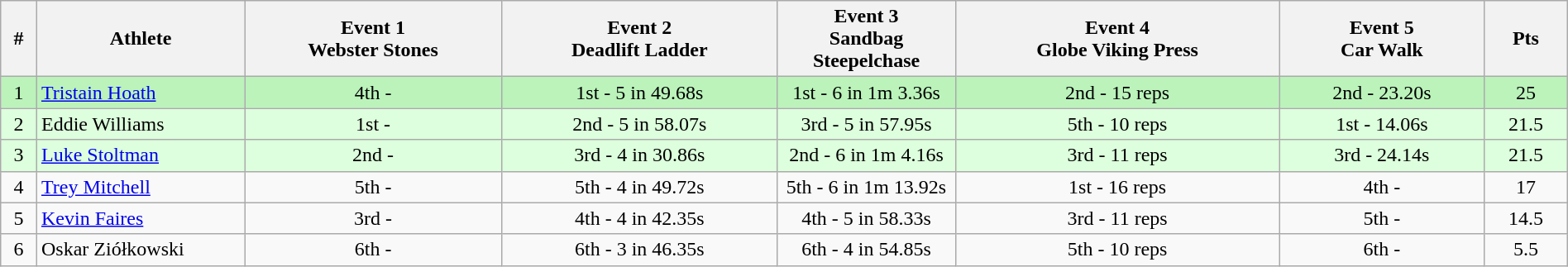<table class="wikitable sortable" style="text-align:center;width: 100%;">
<tr>
<th>#</th>
<th style=width:10em>Athlete</th>
<th style=width:12.5em>Event 1<br>Webster Stones</th>
<th>Event 2<br>Deadlift Ladder</th>
<th style=width:8.5em>Event 3<br>Sandbag Steepelchase</th>
<th>Event 4<br>Globe Viking Press</th>
<th>Event 5<br>Car Walk</th>
<th>Pts</th>
</tr>
<tr bgcolor=bbf3bb>
<td>1</td>
<td align=left> <a href='#'>Tristain Hoath</a></td>
<td>4th - </td>
<td>1st - 5 in 49.68s</td>
<td>1st - 6 in 1m 3.36s</td>
<td>2nd - 15 reps</td>
<td>2nd - 23.20s</td>
<td>25</td>
</tr>
<tr bgcolor=ddffdd>
<td align="center">2</td>
<td align=left> Eddie Williams</td>
<td>1st - </td>
<td>2nd - 5 in 58.07s</td>
<td>3rd - 5 in 57.95s</td>
<td>5th - 10 reps</td>
<td>1st - 14.06s</td>
<td align="center">21.5</td>
</tr>
<tr bgcolor=ddffdd>
<td align="center">3</td>
<td align=left> <a href='#'>Luke Stoltman</a></td>
<td>2nd - </td>
<td>3rd - 4 in 30.86s</td>
<td>2nd - 6 in 1m 4.16s</td>
<td>3rd - 11 reps</td>
<td>3rd - 24.14s</td>
<td align="center">21.5</td>
</tr>
<tr>
<td align="center">4</td>
<td align=left> <a href='#'>Trey Mitchell</a></td>
<td>5th - </td>
<td>5th - 4 in 49.72s</td>
<td>5th - 6 in 1m 13.92s</td>
<td>1st - 16 reps</td>
<td>4th - </td>
<td align="center">17</td>
</tr>
<tr>
<td align="center">5</td>
<td align=left> <a href='#'>Kevin Faires</a></td>
<td>3rd - </td>
<td>4th - 4 in 42.35s</td>
<td>4th - 5 in 58.33s</td>
<td>3rd - 11 reps</td>
<td>5th - </td>
<td align="center">14.5</td>
</tr>
<tr>
<td>6</td>
<td align=left> Oskar Ziółkowski</td>
<td>6th - </td>
<td>6th - 3 in 46.35s</td>
<td>6th - 4 in 54.85s</td>
<td>5th - 10 reps</td>
<td>6th - </td>
<td>5.5</td>
</tr>
</table>
